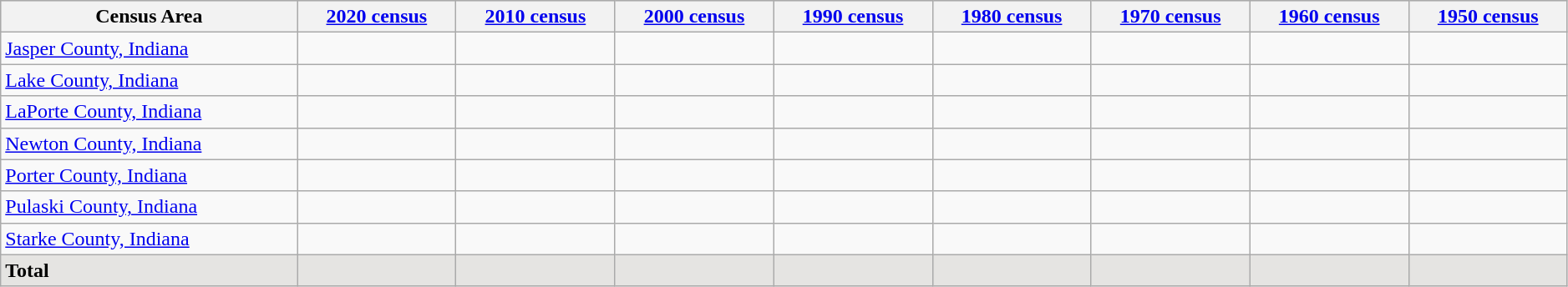<table style="width:99%" frame="box" rules="all" class="wikitable">
<tr style="background:#d3d3d3; text-align:center;">
<th>Census Area</th>
<th><a href='#'>2020 census</a></th>
<th><a href='#'>2010 census</a></th>
<th><a href='#'>2000 census</a></th>
<th><a href='#'>1990 census</a></th>
<th><a href='#'>1980 census</a></th>
<th><a href='#'>1970 census</a></th>
<th><a href='#'>1960 census</a></th>
<th><a href='#'>1950 census</a></th>
</tr>
<tr>
<td><a href='#'>Jasper County, Indiana</a></td>
<td></td>
<td></td>
<td></td>
<td></td>
<td></td>
<td></td>
<td></td>
<td></td>
</tr>
<tr>
<td><a href='#'>Lake County, Indiana</a></td>
<td></td>
<td></td>
<td></td>
<td></td>
<td></td>
<td></td>
<td></td>
<td></td>
</tr>
<tr>
<td><a href='#'>LaPorte County, Indiana</a></td>
<td></td>
<td></td>
<td></td>
<td></td>
<td></td>
<td></td>
<td></td>
<td></td>
</tr>
<tr>
<td><a href='#'>Newton County, Indiana</a></td>
<td></td>
<td></td>
<td></td>
<td></td>
<td></td>
<td></td>
<td></td>
<td></td>
</tr>
<tr>
<td><a href='#'>Porter County, Indiana</a></td>
<td></td>
<td></td>
<td></td>
<td></td>
<td></td>
<td></td>
<td></td>
<td></td>
</tr>
<tr>
<td><a href='#'>Pulaski County, Indiana</a></td>
<td></td>
<td></td>
<td></td>
<td></td>
<td></td>
<td></td>
<td></td>
<td></td>
</tr>
<tr>
<td><a href='#'>Starke County, Indiana</a></td>
<td></td>
<td></td>
<td></td>
<td></td>
<td></td>
<td></td>
<td></td>
<td></td>
</tr>
<tr style="background:#e5e4e2;">
<td><strong>Total</strong></td>
<td><strong></strong></td>
<td><strong></strong></td>
<td><strong></strong></td>
<td><strong></strong></td>
<td><strong></strong></td>
<td><strong></strong></td>
<td><strong></strong></td>
<td><strong></strong></td>
</tr>
</table>
